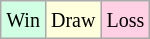<table class="wikitable">
<tr>
<td style="background-color: #d0ffe3;"><small>Win</small></td>
<td style="background-color: #ffffdd;"><small>Draw</small></td>
<td style="background-color: #ffd0e3;"><small>Loss</small></td>
</tr>
</table>
